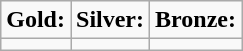<table class="wikitable">
<tr>
<td !align="center"><strong>Gold:</strong> </td>
<td !align="center"><strong>Silver:</strong> </td>
<td !align="center"><strong>Bronze:</strong> </td>
</tr>
<tr>
<td></td>
<td></td>
<td></td>
</tr>
</table>
